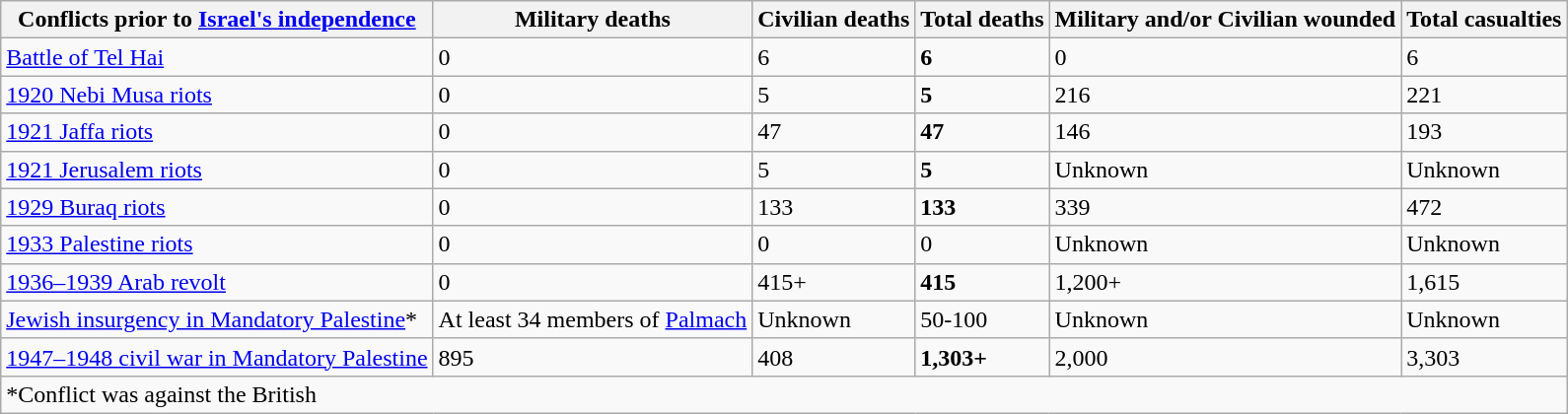<table class="wikitable sortable">
<tr>
<th>Conflicts prior to <a href='#'>Israel's independence</a></th>
<th>Military deaths</th>
<th>Civilian deaths</th>
<th>Total deaths</th>
<th>Military and/or Civilian wounded</th>
<th>Total casualties</th>
</tr>
<tr>
<td><a href='#'>Battle of Tel Hai</a></td>
<td>0</td>
<td>6</td>
<td><strong>6</strong></td>
<td>0</td>
<td>6</td>
</tr>
<tr>
<td><a href='#'>1920 Nebi Musa riots</a></td>
<td>0</td>
<td>5</td>
<td><strong>5</strong></td>
<td>216</td>
<td>221</td>
</tr>
<tr>
<td><a href='#'>1921 Jaffa riots</a></td>
<td>0</td>
<td>47</td>
<td><strong>47</strong></td>
<td>146</td>
<td>193</td>
</tr>
<tr>
<td><a href='#'>1921 Jerusalem riots</a></td>
<td>0</td>
<td>5</td>
<td><strong>5</strong></td>
<td>Unknown</td>
<td>Unknown</td>
</tr>
<tr>
<td><a href='#'>1929 Buraq riots</a></td>
<td>0</td>
<td>133</td>
<td><strong>133</strong></td>
<td>339</td>
<td>472</td>
</tr>
<tr>
<td><a href='#'>1933 Palestine riots</a></td>
<td>0</td>
<td>0</td>
<td>0</td>
<td>Unknown</td>
<td>Unknown</td>
</tr>
<tr>
<td><a href='#'>1936–1939 Arab revolt</a></td>
<td>0</td>
<td>415+</td>
<td><strong>415</strong></td>
<td>1,200+</td>
<td>1,615</td>
</tr>
<tr>
<td><a href='#'>Jewish insurgency in Mandatory Palestine</a>*</td>
<td>At least 34 members of <a href='#'>Palmach</a></td>
<td>Unknown</td>
<td>50-100</td>
<td>Unknown</td>
<td>Unknown</td>
</tr>
<tr>
<td><a href='#'>1947–1948 civil war in Mandatory Palestine</a></td>
<td>895</td>
<td>408</td>
<td><strong>1,303+</strong></td>
<td>2,000</td>
<td>3,303</td>
</tr>
<tr>
<td colspan="6">*Conflict was against the British</td>
</tr>
</table>
